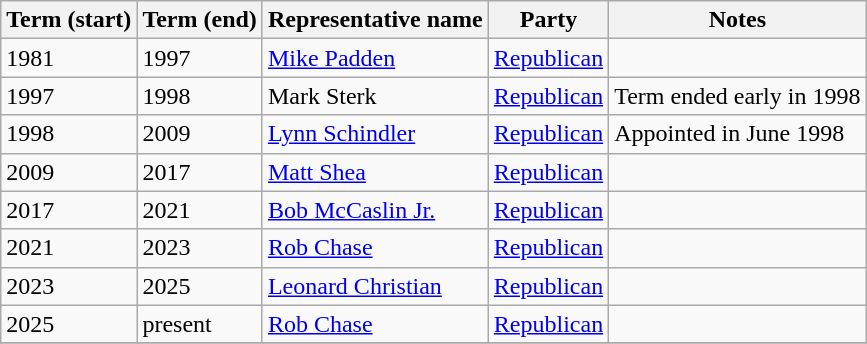<table class="wikitable sortable">
<tr>
<th>Term (start)</th>
<th>Term (end)</th>
<th>Representative name</th>
<th>Party</th>
<th>Notes</th>
</tr>
<tr>
<td>1981</td>
<td>1997</td>
<td><a href='#'>Mike Padden</a></td>
<td><a href='#'>Republican</a></td>
<td></td>
</tr>
<tr>
<td>1997</td>
<td>1998</td>
<td>Mark Sterk</td>
<td><a href='#'>Republican</a></td>
<td>Term ended early in 1998</td>
</tr>
<tr>
<td>1998</td>
<td>2009</td>
<td><a href='#'>Lynn Schindler</a></td>
<td><a href='#'>Republican</a></td>
<td>Appointed in June 1998</td>
</tr>
<tr>
<td>2009</td>
<td>2017</td>
<td><a href='#'>Matt Shea</a></td>
<td><a href='#'>Republican</a></td>
<td></td>
</tr>
<tr>
<td>2017</td>
<td>2021</td>
<td><a href='#'>Bob McCaslin Jr.</a></td>
<td><a href='#'>Republican</a></td>
<td></td>
</tr>
<tr>
<td>2021</td>
<td>2023</td>
<td><a href='#'>Rob Chase</a></td>
<td><a href='#'>Republican</a></td>
<td></td>
</tr>
<tr>
<td>2023</td>
<td>2025</td>
<td><a href='#'>Leonard Christian</a></td>
<td><a href='#'>Republican</a></td>
<td></td>
</tr>
<tr>
<td>2025</td>
<td>present</td>
<td><a href='#'>Rob Chase</a></td>
<td><a href='#'>Republican</a></td>
<td></td>
</tr>
<tr>
</tr>
</table>
